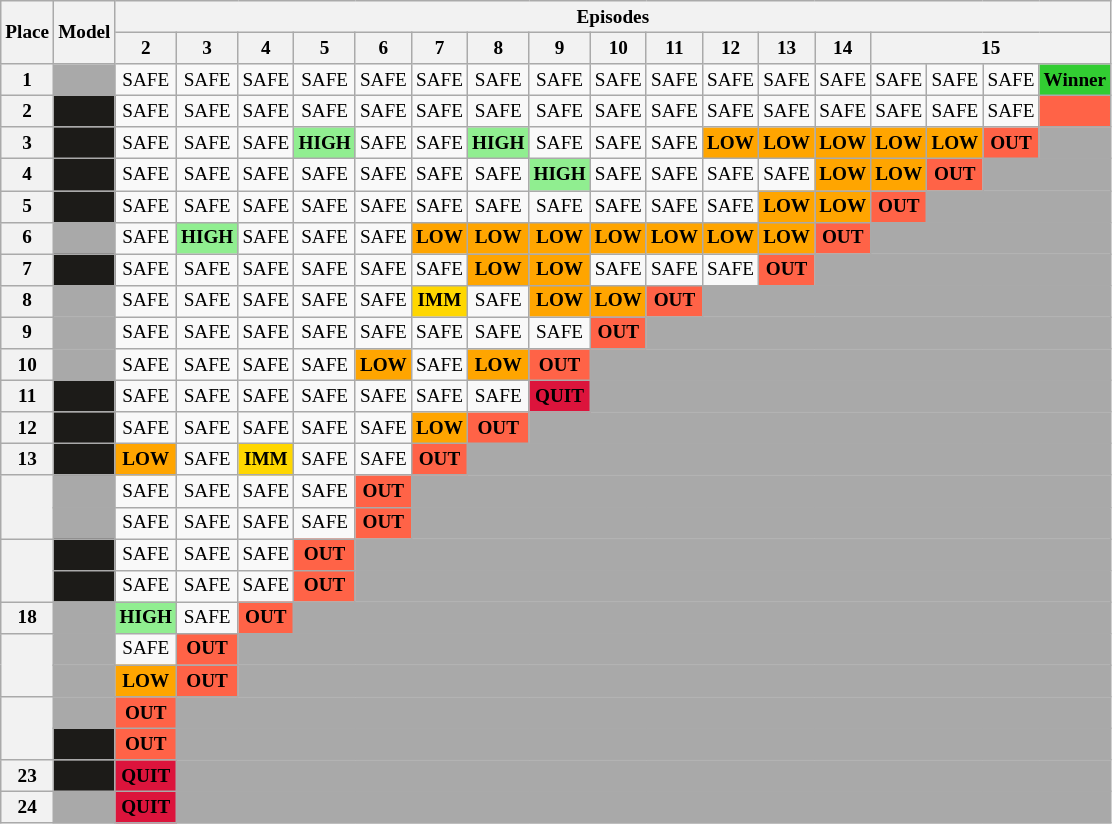<table class="wikitable" style="width:50%; text-align:center; font-size:80%;">
<tr>
<th rowspan="2">Place</th>
<th rowspan="2">Model</th>
<th colspan="18">Episodes</th>
</tr>
<tr>
<th>2</th>
<th>3</th>
<th>4</th>
<th>5</th>
<th>6</th>
<th>7</th>
<th>8</th>
<th>9</th>
<th>10</th>
<th>11</th>
<th>12</th>
<th>13</th>
<th>14</th>
<th colspan="4">15</th>
</tr>
<tr>
<th>1</th>
<td bgcolor="darkgray"></td>
<td>SAFE</td>
<td>SAFE</td>
<td>SAFE</td>
<td>SAFE</td>
<td>SAFE</td>
<td>SAFE</td>
<td>SAFE</td>
<td>SAFE</td>
<td>SAFE</td>
<td>SAFE</td>
<td>SAFE</td>
<td>SAFE</td>
<td>SAFE</td>
<td>SAFE</td>
<td>SAFE</td>
<td>SAFE</td>
<td style="background:limegreen;"><strong>Winner</strong></td>
</tr>
<tr>
<th>2</th>
<td bgcolor="#1c1b18"></td>
<td>SAFE</td>
<td>SAFE</td>
<td>SAFE</td>
<td>SAFE</td>
<td>SAFE</td>
<td>SAFE</td>
<td>SAFE</td>
<td>SAFE</td>
<td>SAFE</td>
<td>SAFE</td>
<td>SAFE</td>
<td>SAFE</td>
<td>SAFE</td>
<td>SAFE</td>
<td>SAFE</td>
<td>SAFE</td>
<td style="background:tomato;"></td>
</tr>
<tr>
<th>3</th>
<td bgcolor="#1c1b18"></td>
<td>SAFE</td>
<td>SAFE</td>
<td>SAFE</td>
<td style="background:lightgreen;"><strong>HIGH</strong></td>
<td>SAFE</td>
<td>SAFE</td>
<td style="background:lightgreen;"><strong>HIGH</strong></td>
<td>SAFE</td>
<td>SAFE</td>
<td>SAFE</td>
<td style="background:orange;"><strong>LOW</strong></td>
<td style="background:orange;"><strong>LOW</strong></td>
<td style="background:orange;"><strong>LOW</strong></td>
<td style="background:orange;"><strong>LOW</strong></td>
<td style="background:orange;"><strong>LOW</strong></td>
<td style="background:tomato;"><strong>OUT</strong></td>
<td style="background:darkgrey;" colspan="12"></td>
</tr>
<tr>
<th>4</th>
<td bgcolor="#1c1b18"></td>
<td>SAFE</td>
<td>SAFE</td>
<td>SAFE</td>
<td>SAFE</td>
<td>SAFE</td>
<td>SAFE</td>
<td>SAFE</td>
<td style="background:lightgreen;"><strong>HIGH</strong></td>
<td>SAFE</td>
<td>SAFE</td>
<td>SAFE</td>
<td>SAFE</td>
<td style="background:orange;"><strong>LOW</strong></td>
<td style="background:orange;"><strong>LOW</strong></td>
<td style="background:tomato;"><strong>OUT</strong></td>
<td style="background:darkgrey;" colspan="12"></td>
</tr>
<tr>
<th>5</th>
<td bgcolor="#1c1b18"></td>
<td>SAFE</td>
<td>SAFE</td>
<td>SAFE</td>
<td>SAFE</td>
<td>SAFE</td>
<td>SAFE</td>
<td>SAFE</td>
<td>SAFE</td>
<td>SAFE</td>
<td>SAFE</td>
<td>SAFE</td>
<td style="background:orange;"><strong>LOW</strong></td>
<td style="background:orange;"><strong>LOW</strong></td>
<td style="background:tomato;"><strong>OUT</strong></td>
<td style="background:darkgrey;" colspan="12"></td>
</tr>
<tr>
<th>6</th>
<td bgcolor="darkgray"></td>
<td>SAFE</td>
<td style="background:lightgreen;"><strong>HIGH</strong></td>
<td>SAFE</td>
<td>SAFE</td>
<td>SAFE</td>
<td style="background:orange;"><strong>LOW</strong></td>
<td style="background:orange;"><strong>LOW</strong></td>
<td style="background:orange;"><strong>LOW</strong></td>
<td style="background:orange;"><strong>LOW</strong></td>
<td style="background:orange;"><strong>LOW</strong></td>
<td style="background:orange;"><strong>LOW</strong></td>
<td style="background:orange;"><strong>LOW</strong></td>
<td style="background:tomato;"><strong>OUT</strong></td>
<td style="background:darkgrey;" colspan="12"></td>
</tr>
<tr>
<th>7</th>
<td bgcolor="#1c1b18"></td>
<td>SAFE</td>
<td>SAFE</td>
<td>SAFE</td>
<td>SAFE</td>
<td>SAFE</td>
<td>SAFE</td>
<td style="background:orange;"><strong>LOW</strong></td>
<td style="background:orange;"><strong>LOW</strong></td>
<td>SAFE</td>
<td>SAFE</td>
<td>SAFE</td>
<td style="background:tomato;"><strong>OUT</strong></td>
<td style="background:darkgrey;" colspan="12"></td>
</tr>
<tr>
<th>8</th>
<td bgcolor="darkgray"></td>
<td>SAFE</td>
<td>SAFE</td>
<td>SAFE</td>
<td>SAFE</td>
<td>SAFE</td>
<td style="background:gold;"><strong>IMM</strong></td>
<td>SAFE</td>
<td style="background:orange;"><strong>LOW</strong></td>
<td style="background:orange;"><strong>LOW</strong></td>
<td style="background:tomato;"><strong>OUT</strong></td>
<td style="background:darkgrey;" colspan="12"></td>
</tr>
<tr>
<th>9</th>
<td bgcolor="darkgray"></td>
<td>SAFE</td>
<td>SAFE</td>
<td>SAFE</td>
<td>SAFE</td>
<td>SAFE</td>
<td>SAFE</td>
<td>SAFE</td>
<td>SAFE</td>
<td style="background:tomato;"><strong>OUT</strong></td>
<td style="background:darkgrey;" colspan="12"></td>
</tr>
<tr>
<th>10</th>
<td bgcolor="darkgray"></td>
<td>SAFE</td>
<td>SAFE</td>
<td>SAFE</td>
<td>SAFE</td>
<td style="background:orange;"><strong>LOW</strong></td>
<td>SAFE</td>
<td style="background:orange;"><strong>LOW</strong></td>
<td style="background:tomato;"><strong>OUT</strong></td>
<td style="background:darkgrey;" colspan="12"></td>
</tr>
<tr>
<th>11</th>
<td bgcolor="#1c1b18"></td>
<td>SAFE</td>
<td>SAFE</td>
<td>SAFE</td>
<td>SAFE</td>
<td>SAFE</td>
<td>SAFE</td>
<td>SAFE</td>
<td style="background:crimson;"><span><strong>QUIT</strong></span></td>
<td style="background:darkgrey;" colspan="15"></td>
</tr>
<tr>
<th>12</th>
<td bgcolor="#1c1b18"></td>
<td>SAFE</td>
<td>SAFE</td>
<td>SAFE</td>
<td>SAFE</td>
<td>SAFE</td>
<td style="background:orange;"><strong>LOW</strong></td>
<td style="background:tomato;"><strong>OUT</strong></td>
<td style="background:darkgrey;" colspan="15"></td>
</tr>
<tr>
<th>13</th>
<td bgcolor="#1c1b18"></td>
<td style="background:orange;"><strong>LOW</strong></td>
<td>SAFE</td>
<td style="background:gold;"><strong>IMM</strong></td>
<td>SAFE</td>
<td>SAFE</td>
<td style="background:tomato;"><strong>OUT</strong></td>
<td style="background:darkgrey;" colspan="15"></td>
</tr>
<tr>
<th rowspan="2"></th>
<td bgcolor="darkgray"></td>
<td>SAFE</td>
<td>SAFE</td>
<td>SAFE</td>
<td>SAFE</td>
<td style="background:tomato;"><strong>OUT</strong></td>
<td style="background:darkgrey;" colspan="15"></td>
</tr>
<tr>
<td bgcolor="darkgray"></td>
<td>SAFE</td>
<td>SAFE</td>
<td>SAFE</td>
<td>SAFE</td>
<td style="background:tomato;"><strong>OUT</strong></td>
<td style="background:darkgrey;" colspan="15"></td>
</tr>
<tr>
<th rowspan="2"></th>
<td bgcolor="#1c1b18"></td>
<td>SAFE</td>
<td>SAFE</td>
<td>SAFE</td>
<td style="background:tomato;"><strong>OUT</strong></td>
<td style="background:darkgrey;" colspan="15"></td>
</tr>
<tr>
<td bgcolor="#1c1b18"></td>
<td>SAFE</td>
<td>SAFE</td>
<td>SAFE</td>
<td style="background:tomato;"><strong>OUT</strong></td>
<td style="background:darkgrey;" colspan="15"></td>
</tr>
<tr>
<th>18</th>
<td bgcolor="darkgray"></td>
<td style="background:lightgreen;"><strong>HIGH</strong></td>
<td>SAFE</td>
<td style="background:tomato;"><strong>OUT</strong></td>
<td style="background:darkgrey;" colspan="15"></td>
</tr>
<tr>
<th rowspan="2"></th>
<td bgcolor="darkgray"></td>
<td>SAFE</td>
<td style="background:tomato;"><strong>OUT</strong></td>
<td style="background:darkgrey;" colspan="15"></td>
</tr>
<tr>
<td bgcolor="darkgray"></td>
<td style="background:orange;"><strong>LOW</strong></td>
<td style="background:tomato;"><strong>OUT</strong></td>
<td style="background:darkgrey;" colspan="15"></td>
</tr>
<tr>
<th rowspan="2"></th>
<td bgcolor="darkgray"></td>
<td style="background:tomato;"><strong>OUT</strong></td>
<td style="background:darkgrey;" colspan="18"></td>
</tr>
<tr>
<td bgcolor="#1c1b18"></td>
<td style="background:tomato;"><strong>OUT</strong></td>
<td style="background:darkgrey;" colspan="18"></td>
</tr>
<tr>
<th>23</th>
<td bgcolor="#1c1b18"></td>
<td style="background:crimson;"><span><strong>QUIT</strong></span></td>
<td style="background:darkgrey;" colspan="18"></td>
</tr>
<tr>
<th>24</th>
<td bgcolor="darkgray"></td>
<td style="background:crimson;"><span><strong>QUIT</strong></span></td>
<td style="background:darkgrey;" colspan="18"></td>
</tr>
</table>
